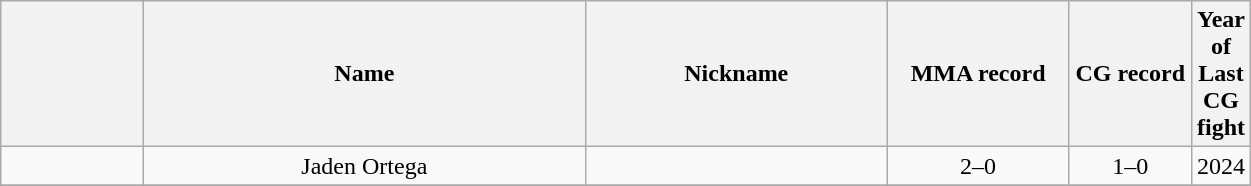<table class="wikitable sortable" width="66%" style="text-align:center;">
<tr>
<th width=12%></th>
<th width=37%>Name</th>
<th width=25%>Nickname</th>
<th width=15%>MMA record</th>
<th width=10%>CG record</th>
<th width=11%>Year of Last CG fight</th>
</tr>
<tr style="display:none;">
<td>!a</td>
<td>!a</td>
<td>!a</td>
<td>-9999</td>
</tr>
<tr>
<td></td>
<td>Jaden Ortega</td>
<td></td>
<td>2–0</td>
<td>1–0</td>
<td>2024</td>
</tr>
<tr>
</tr>
</table>
